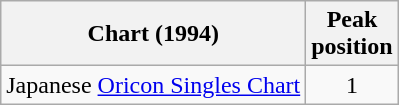<table class="wikitable">
<tr>
<th>Chart (1994)</th>
<th>Peak<br>position</th>
</tr>
<tr>
<td>Japanese <a href='#'>Oricon Singles Chart</a></td>
<td align="center">1</td>
</tr>
</table>
